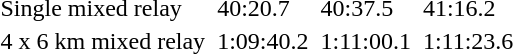<table>
<tr>
<td>Single mixed relay</td>
<td></td>
<td>40:20.7</td>
<td></td>
<td>40:37.5</td>
<td></td>
<td>41:16.2</td>
</tr>
<tr>
<td>4 x 6 km mixed relay</td>
<td></td>
<td>1:09:40.2</td>
<td></td>
<td>1:11:00.1</td>
<td></td>
<td>1:11:23.6</td>
</tr>
</table>
